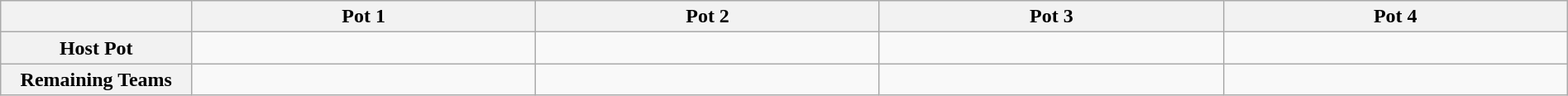<table class="wikitable" style="width:100%;">
<tr>
<th width=10%></th>
<th width=18%>Pot 1</th>
<th width=18%>Pot 2</th>
<th width=18%>Pot 3</th>
<th width=18%>Pot 4</th>
</tr>
<tr>
<th>Host Pot</th>
<td></td>
<td></td>
<td></td>
<td></td>
</tr>
<tr>
<th>Remaining Teams</th>
<td></td>
<td></td>
<td></td>
<td></td>
</tr>
</table>
